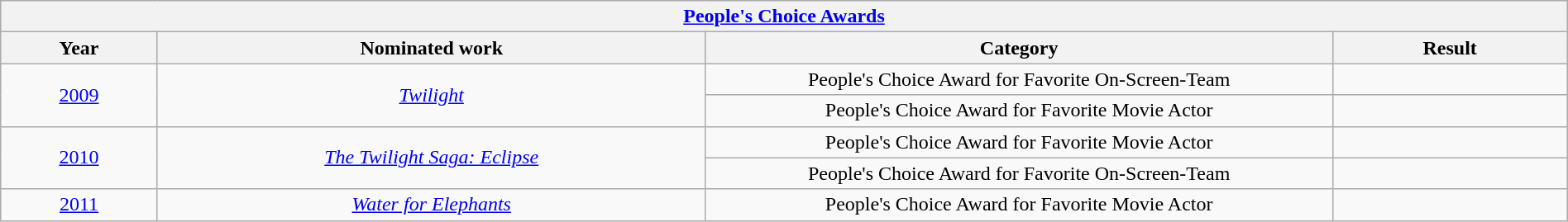<table width="100%" class="wikitable">
<tr>
<th colspan="4" align="center"><strong><a href='#'>People's Choice Awards</a></strong></th>
</tr>
<tr>
<th width="10%">Year</th>
<th width="35%">Nominated work</th>
<th width="40%">Category</th>
<th width="15%">Result</th>
</tr>
<tr>
<td rowspan="2" style="text-align:center;"><a href='#'>2009</a></td>
<td rowspan="2" style="text-align:center;"><em><a href='#'>Twilight</a></em></td>
<td style="text-align:center;">People's Choice Award for Favorite On-Screen-Team </td>
<td></td>
</tr>
<tr>
<td style="text-align:center;">People's Choice Award for Favorite Movie Actor</td>
<td></td>
</tr>
<tr>
<td rowspan="2" style="text-align:center;"><a href='#'>2010</a></td>
<td rowspan="2" style="text-align:center;"><em><a href='#'>The Twilight Saga: Eclipse</a></em></td>
<td style="text-align:center;">People's Choice Award for Favorite Movie Actor</td>
<td></td>
</tr>
<tr>
<td style="text-align:center;">People's Choice Award for Favorite On-Screen-Team </td>
<td></td>
</tr>
<tr>
<td rowspan="2" style="text-align:center;"><a href='#'>2011</a></td>
<td rowspan="2" style="text-align:center;"><em><a href='#'>Water for Elephants</a></em></td>
<td style="text-align:center;">People's Choice Award for Favorite Movie Actor</td>
<td></td>
</tr>
</table>
